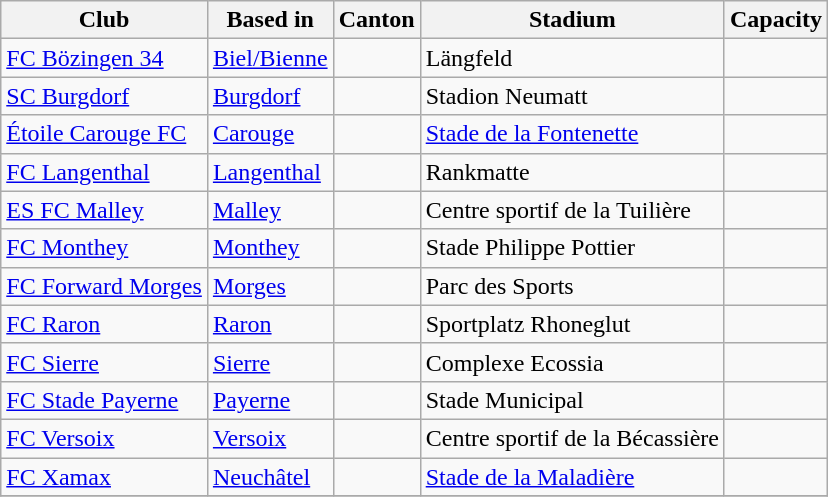<table class="wikitable">
<tr>
<th>Club</th>
<th>Based in</th>
<th>Canton</th>
<th>Stadium</th>
<th>Capacity</th>
</tr>
<tr>
<td><a href='#'>FC Bözingen 34</a></td>
<td><a href='#'>Biel/Bienne</a></td>
<td></td>
<td>Längfeld</td>
<td></td>
</tr>
<tr>
<td><a href='#'>SC Burgdorf</a></td>
<td><a href='#'>Burgdorf</a></td>
<td></td>
<td>Stadion Neumatt</td>
<td></td>
</tr>
<tr>
<td><a href='#'>Étoile Carouge FC</a></td>
<td><a href='#'>Carouge</a></td>
<td></td>
<td><a href='#'>Stade de la Fontenette</a></td>
<td></td>
</tr>
<tr>
<td><a href='#'>FC Langenthal</a></td>
<td><a href='#'>Langenthal</a></td>
<td></td>
<td>Rankmatte</td>
<td></td>
</tr>
<tr>
<td><a href='#'>ES FC Malley</a></td>
<td><a href='#'>Malley</a></td>
<td></td>
<td>Centre sportif de la Tuilière</td>
<td></td>
</tr>
<tr>
<td><a href='#'>FC Monthey</a></td>
<td><a href='#'>Monthey</a></td>
<td></td>
<td>Stade Philippe Pottier</td>
<td></td>
</tr>
<tr>
<td><a href='#'>FC Forward Morges</a></td>
<td><a href='#'>Morges</a></td>
<td></td>
<td>Parc des Sports</td>
<td></td>
</tr>
<tr>
<td><a href='#'>FC Raron</a></td>
<td><a href='#'>Raron</a></td>
<td></td>
<td>Sportplatz Rhoneglut</td>
<td></td>
</tr>
<tr>
<td><a href='#'>FC Sierre</a></td>
<td><a href='#'>Sierre</a></td>
<td></td>
<td>Complexe Ecossia</td>
<td></td>
</tr>
<tr>
<td><a href='#'>FC Stade Payerne</a></td>
<td><a href='#'>Payerne</a></td>
<td></td>
<td>Stade Municipal</td>
<td></td>
</tr>
<tr>
<td><a href='#'>FC Versoix</a></td>
<td><a href='#'>Versoix</a></td>
<td></td>
<td>Centre sportif de la Bécassière</td>
<td></td>
</tr>
<tr>
<td><a href='#'>FC Xamax</a></td>
<td><a href='#'>Neuchâtel</a></td>
<td></td>
<td><a href='#'>Stade de la Maladière</a></td>
<td></td>
</tr>
<tr>
</tr>
</table>
